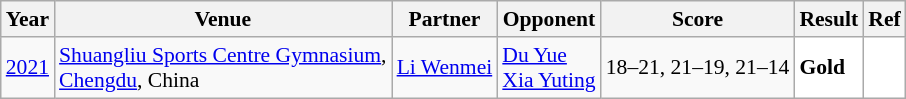<table class="sortable wikitable" style="font-size: 90%;">
<tr>
<th>Year</th>
<th>Venue</th>
<th>Partner</th>
<th>Opponent</th>
<th>Score</th>
<th>Result</th>
<th>Ref</th>
</tr>
<tr>
<td align="center"><a href='#'>2021</a></td>
<td align="left"><a href='#'>Shuangliu Sports Centre Gymnasium</a>,<br><a href='#'>Chengdu</a>, China</td>
<td align="left"> <a href='#'>Li Wenmei</a></td>
<td align="left"> <a href='#'>Du Yue</a><br> <a href='#'>Xia Yuting</a></td>
<td align="left">18–21, 21–19, 21–14</td>
<td style="text-align:left; background:white"> <strong>Gold</strong></td>
<td align="center"; bgcolor="white"></td>
</tr>
</table>
